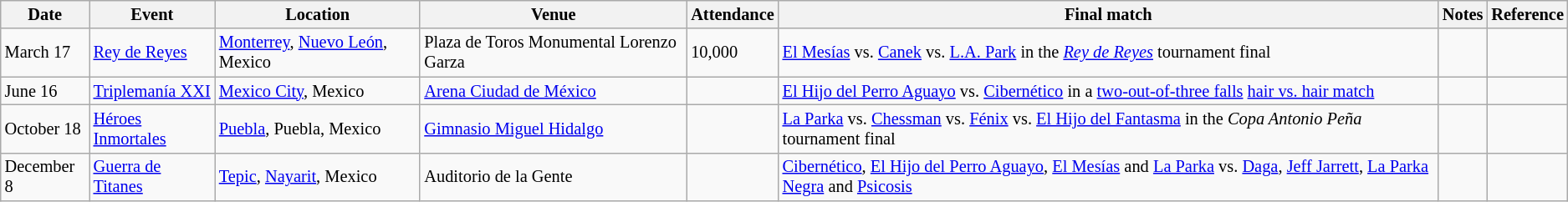<table class="wikitable" style="font-size:85%;">
<tr>
<th>Date</th>
<th>Event</th>
<th>Location</th>
<th>Venue</th>
<th>Attendance</th>
<th>Final match</th>
<th>Notes</th>
<th>Reference</th>
</tr>
<tr>
<td>March 17</td>
<td><a href='#'>Rey de Reyes</a></td>
<td><a href='#'>Monterrey</a>, <a href='#'>Nuevo León</a>, Mexico</td>
<td>Plaza de Toros Monumental Lorenzo Garza</td>
<td>10,000</td>
<td><a href='#'>El Mesías</a> vs. <a href='#'>Canek</a> vs. <a href='#'>L.A. Park</a> in the <em><a href='#'>Rey de Reyes</a></em> tournament final</td>
<td></td>
<td></td>
</tr>
<tr>
<td>June 16</td>
<td><a href='#'>Triplemanía XXI</a></td>
<td><a href='#'>Mexico City</a>, Mexico</td>
<td><a href='#'>Arena Ciudad de México</a></td>
<td></td>
<td><a href='#'>El Hijo del Perro Aguayo</a> vs. <a href='#'>Cibernético</a> in a <a href='#'>two-out-of-three falls</a> <a href='#'>hair vs. hair match</a></td>
<td></td>
<td></td>
</tr>
<tr>
<td>October 18</td>
<td><a href='#'>Héroes Inmortales</a></td>
<td><a href='#'>Puebla</a>, Puebla, Mexico</td>
<td><a href='#'>Gimnasio Miguel Hidalgo</a></td>
<td></td>
<td><a href='#'>La Parka</a> vs. <a href='#'>Chessman</a> vs. <a href='#'>Fénix</a> vs. <a href='#'>El Hijo del Fantasma</a> in the <em>Copa Antonio Peña</em> tournament final</td>
<td></td>
<td></td>
</tr>
<tr>
<td>December 8</td>
<td><a href='#'>Guerra de Titanes</a></td>
<td><a href='#'>Tepic</a>, <a href='#'>Nayarit</a>, Mexico</td>
<td>Auditorio de la Gente</td>
<td></td>
<td><a href='#'>Cibernético</a>, <a href='#'>El Hijo del Perro Aguayo</a>, <a href='#'>El Mesías</a> and <a href='#'>La Parka</a> vs. <a href='#'>Daga</a>, <a href='#'>Jeff Jarrett</a>, <a href='#'>La Parka Negra</a> and <a href='#'>Psicosis</a></td>
<td></td>
<td></td>
</tr>
</table>
